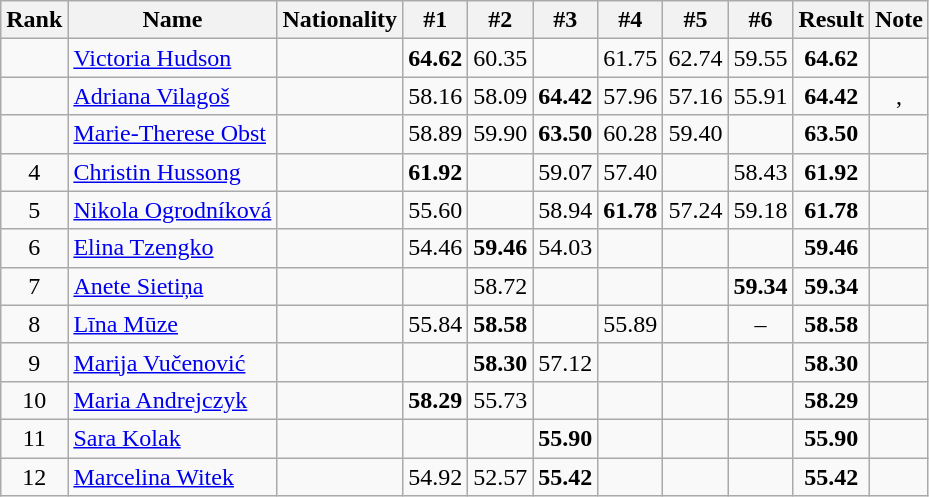<table class="wikitable sortable" style="text-align:center">
<tr>
<th>Rank</th>
<th>Name</th>
<th>Nationality</th>
<th>#1</th>
<th>#2</th>
<th>#3</th>
<th>#4</th>
<th>#5</th>
<th>#6</th>
<th>Result</th>
<th>Note</th>
</tr>
<tr>
<td></td>
<td align=left><a href='#'>Victoria Hudson</a></td>
<td align=left></td>
<td><strong>64.62</strong></td>
<td>60.35</td>
<td></td>
<td>61.75</td>
<td>62.74</td>
<td>59.55</td>
<td><strong>64.62</strong></td>
<td></td>
</tr>
<tr>
<td></td>
<td align=left><a href='#'>Adriana Vilagoš</a></td>
<td align=left></td>
<td>58.16</td>
<td>58.09</td>
<td><strong>64.42</strong></td>
<td>57.96</td>
<td>57.16</td>
<td>55.91</td>
<td><strong>64.42</strong></td>
<td>, </td>
</tr>
<tr>
<td></td>
<td align=left><a href='#'>Marie-Therese Obst</a></td>
<td align=left></td>
<td>58.89</td>
<td>59.90</td>
<td><strong>63.50</strong></td>
<td>60.28</td>
<td>59.40</td>
<td></td>
<td><strong>63.50</strong></td>
<td></td>
</tr>
<tr>
<td>4</td>
<td align=left><a href='#'>Christin Hussong</a></td>
<td align=left></td>
<td><strong>61.92</strong></td>
<td></td>
<td>59.07</td>
<td>57.40</td>
<td></td>
<td>58.43</td>
<td><strong>61.92</strong></td>
<td></td>
</tr>
<tr>
<td>5</td>
<td align=left><a href='#'>Nikola Ogrodníková</a></td>
<td align=left></td>
<td>55.60</td>
<td></td>
<td>58.94</td>
<td><strong>61.78</strong></td>
<td>57.24</td>
<td>59.18</td>
<td><strong>61.78</strong></td>
<td></td>
</tr>
<tr>
<td>6</td>
<td align=left><a href='#'>Elina Tzengko</a></td>
<td align=left></td>
<td>54.46</td>
<td><strong>59.46</strong></td>
<td>54.03</td>
<td></td>
<td></td>
<td></td>
<td><strong>59.46</strong></td>
<td></td>
</tr>
<tr>
<td>7</td>
<td align=left><a href='#'>Anete Sietiņa</a></td>
<td align=left></td>
<td></td>
<td>58.72</td>
<td></td>
<td></td>
<td></td>
<td><strong>59.34</strong></td>
<td><strong>59.34</strong></td>
<td></td>
</tr>
<tr>
<td>8</td>
<td align=left><a href='#'>Līna Mūze</a></td>
<td align=left></td>
<td>55.84</td>
<td><strong>58.58</strong></td>
<td></td>
<td>55.89</td>
<td></td>
<td>–</td>
<td><strong>58.58</strong></td>
<td></td>
</tr>
<tr>
<td>9</td>
<td align=left><a href='#'>Marija Vučenović</a></td>
<td align=left></td>
<td></td>
<td><strong>58.30</strong></td>
<td>57.12</td>
<td></td>
<td></td>
<td></td>
<td><strong>58.30</strong></td>
<td></td>
</tr>
<tr>
<td>10</td>
<td align=left><a href='#'>Maria Andrejczyk</a></td>
<td align=left></td>
<td><strong>58.29</strong></td>
<td>55.73</td>
<td></td>
<td></td>
<td></td>
<td></td>
<td><strong>58.29</strong></td>
<td></td>
</tr>
<tr>
<td>11</td>
<td align=left><a href='#'>Sara Kolak</a></td>
<td align=left></td>
<td></td>
<td></td>
<td><strong>55.90</strong></td>
<td></td>
<td></td>
<td></td>
<td><strong>55.90</strong></td>
<td></td>
</tr>
<tr>
<td>12</td>
<td align=left><a href='#'>Marcelina Witek</a></td>
<td align=left></td>
<td>54.92</td>
<td>52.57</td>
<td><strong>55.42</strong></td>
<td></td>
<td></td>
<td></td>
<td><strong>55.42</strong></td>
<td></td>
</tr>
</table>
